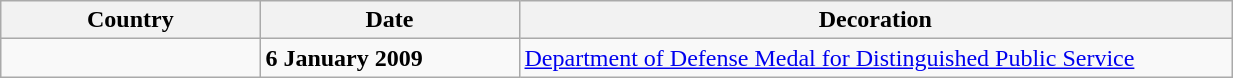<table class="wikitable" style="width:65%;">
<tr>
<th style="width:20%;">Country</th>
<th style="width:20%;">Date</th>
<th style="width:55%;">Decoration</th>
</tr>
<tr>
<td></td>
<td><strong>6 January 2009</strong></td>
<td><a href='#'>Department of Defense Medal for Distinguished Public Service</a></td>
</tr>
</table>
